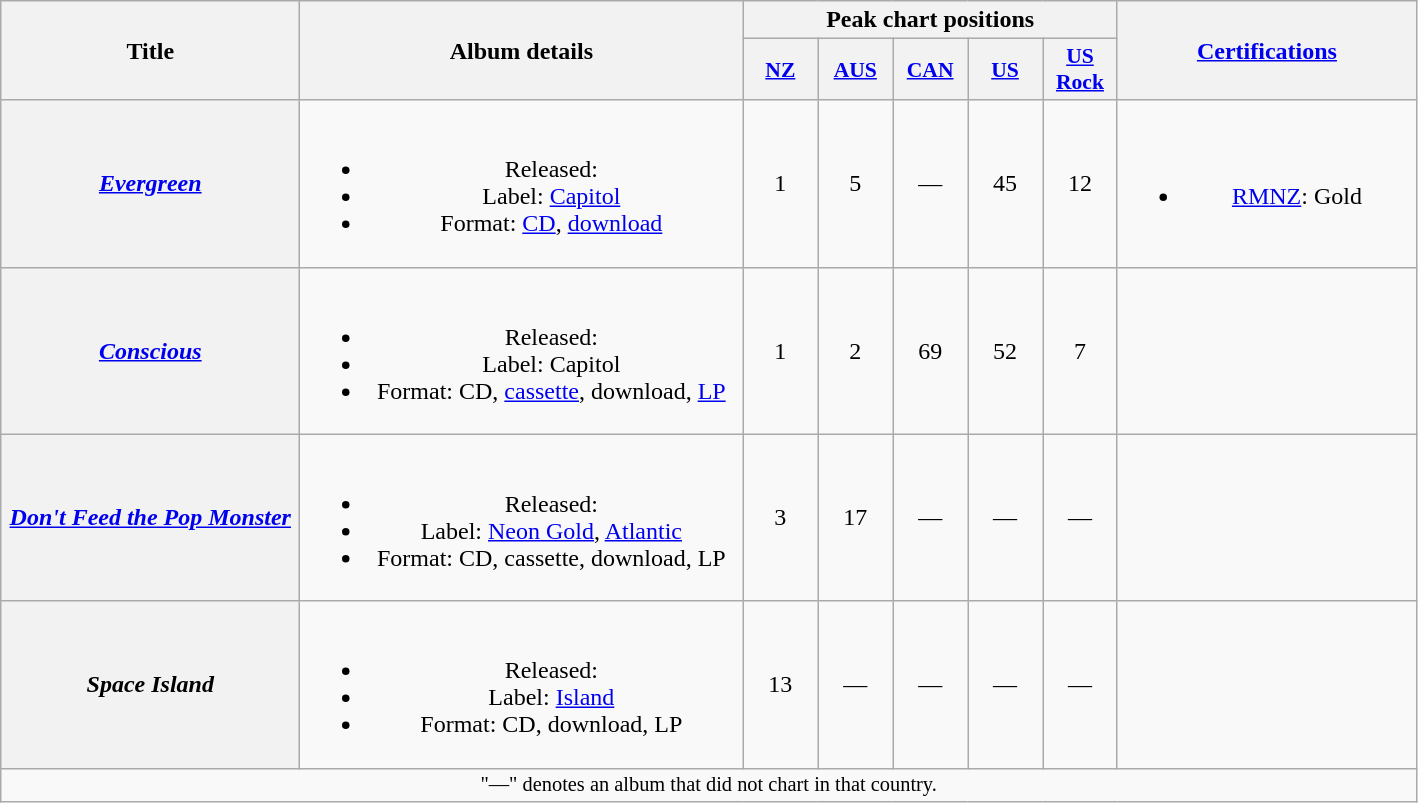<table class="wikitable plainrowheaders" style="text-align:center;">
<tr>
<th scope="col" rowspan="2" style="width:12em;">Title</th>
<th scope="col" rowspan="2" style="width:18em;">Album details</th>
<th scope="col" colspan="5">Peak chart positions</th>
<th scope="col" rowspan="2" style="width:12em;"><a href='#'>Certifications</a></th>
</tr>
<tr>
<th scope="col" style="width:3em;font-size:90%;"><a href='#'>NZ</a><br></th>
<th scope="col" style="width:3em;font-size:90%;"><a href='#'>AUS</a><br></th>
<th scope="col" style="width:3em;font-size:90%;"><a href='#'>CAN</a><br></th>
<th scope="col" style="width:3em;font-size:90%;"><a href='#'>US</a><br></th>
<th scope="col" style="width:3em;font-size:90%;"><a href='#'>US Rock</a><br></th>
</tr>
<tr>
<th scope="row"><em><a href='#'>Evergreen</a></em></th>
<td><br><ul><li>Released: </li><li>Label: <a href='#'>Capitol</a></li><li>Format: <a href='#'>CD</a>, <a href='#'>download</a></li></ul></td>
<td>1</td>
<td>5</td>
<td>—</td>
<td>45</td>
<td>12</td>
<td><br><ul><li><a href='#'>RMNZ</a>: Gold</li></ul></td>
</tr>
<tr>
<th scope="row"><em><a href='#'>Conscious</a></em></th>
<td><br><ul><li>Released: </li><li>Label: Capitol</li><li>Format: CD, <a href='#'>cassette</a>, download, <a href='#'>LP</a></li></ul></td>
<td>1</td>
<td>2</td>
<td>69</td>
<td>52</td>
<td>7</td>
<td></td>
</tr>
<tr>
<th scope="row"><em><a href='#'>Don't Feed the Pop Monster</a></em></th>
<td><br><ul><li>Released: </li><li>Label: <a href='#'>Neon Gold</a>, <a href='#'>Atlantic</a></li><li>Format: CD, cassette, download, LP</li></ul></td>
<td>3</td>
<td>17</td>
<td>—</td>
<td>—</td>
<td>—</td>
<td></td>
</tr>
<tr>
<th scope="row"><em>Space Island</em></th>
<td><br><ul><li>Released: </li><li>Label: <a href='#'>Island</a></li><li>Format: CD, download, LP</li></ul></td>
<td>13<br></td>
<td>—</td>
<td>—</td>
<td>—</td>
<td>—</td>
<td></td>
</tr>
<tr>
<td colspan="10" style="font-size:85%;">"—" denotes an album that did not chart in that country.</td>
</tr>
</table>
